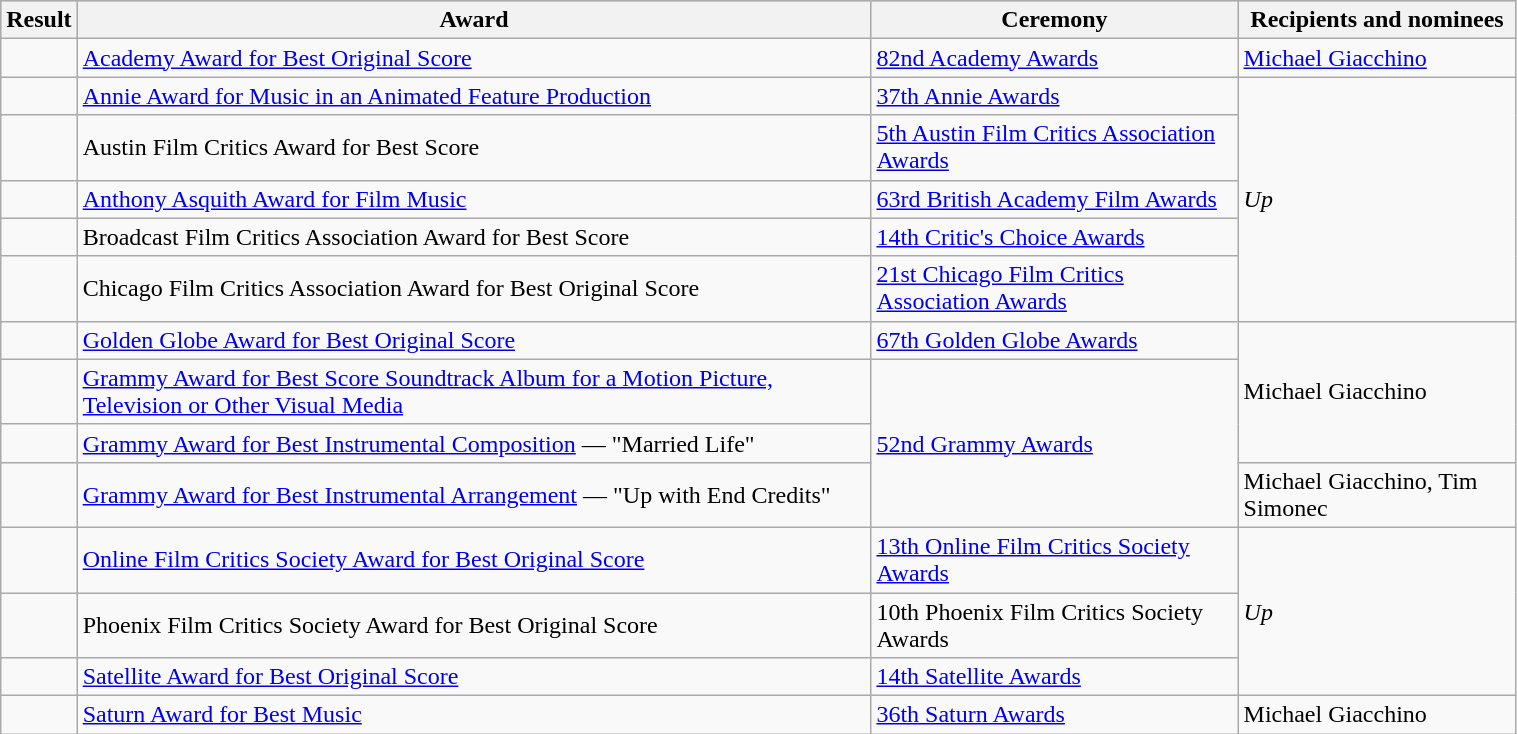<table class="wikitable" width="80%">
<tr bgcolor="#CCCCCC">
<th>Result</th>
<th>Award</th>
<th>Ceremony</th>
<th>Recipients and nominees</th>
</tr>
<tr>
<td></td>
<td><a href='#'>Academy Award for Best Original Score</a></td>
<td><a href='#'>82nd Academy Awards</a></td>
<td><a href='#'>Michael Giacchino</a></td>
</tr>
<tr>
<td></td>
<td><a href='#'>Annie Award for Music in an Animated Feature Production</a></td>
<td><a href='#'>37th Annie Awards</a></td>
<td rowspan="5"><em>Up</em></td>
</tr>
<tr>
<td></td>
<td>Austin Film Critics Award for Best Score</td>
<td><a href='#'>5th Austin Film Critics Association Awards</a></td>
</tr>
<tr>
<td></td>
<td><a href='#'>Anthony Asquith Award for Film Music</a></td>
<td><a href='#'>63rd British Academy Film Awards</a></td>
</tr>
<tr>
<td></td>
<td>Broadcast Film Critics Association Award for Best Score</td>
<td><a href='#'>14th Critic's Choice Awards</a></td>
</tr>
<tr>
<td></td>
<td>Chicago Film Critics Association Award for Best Original Score</td>
<td><a href='#'>21st Chicago Film Critics Association Awards</a></td>
</tr>
<tr>
<td></td>
<td><a href='#'>Golden Globe Award for Best Original Score</a></td>
<td><a href='#'>67th Golden Globe Awards</a></td>
<td rowspan="3">Michael Giacchino</td>
</tr>
<tr>
<td></td>
<td><a href='#'>Grammy Award for Best Score Soundtrack Album for a Motion Picture, Television or Other Visual Media</a></td>
<td rowspan="3"><a href='#'>52nd Grammy Awards</a></td>
</tr>
<tr>
<td></td>
<td><a href='#'>Grammy Award for Best Instrumental Composition</a> — "Married Life"</td>
</tr>
<tr>
<td></td>
<td><a href='#'>Grammy Award for Best Instrumental Arrangement</a> — "Up with End Credits"</td>
<td>Michael Giacchino, Tim Simonec</td>
</tr>
<tr>
<td></td>
<td><a href='#'>Online Film Critics Society Award for Best Original Score</a></td>
<td><a href='#'>13th Online Film Critics Society Awards</a></td>
<td rowspan="3"><em>Up</em></td>
</tr>
<tr>
<td></td>
<td>Phoenix Film Critics Society Award for Best Original Score</td>
<td>10th Phoenix Film Critics Society Awards</td>
</tr>
<tr>
<td></td>
<td><a href='#'>Satellite Award for Best Original Score</a></td>
<td><a href='#'>14th Satellite Awards</a></td>
</tr>
<tr>
<td></td>
<td><a href='#'>Saturn Award for Best Music</a></td>
<td><a href='#'>36th Saturn Awards</a></td>
<td>Michael Giacchino</td>
</tr>
</table>
